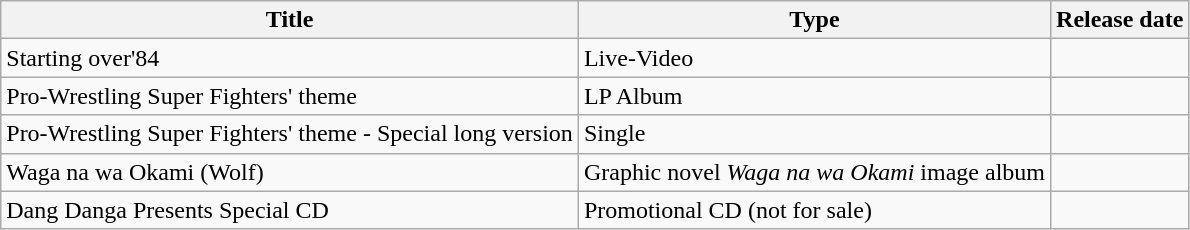<table class="wikitable">
<tr>
<th>Title</th>
<th>Type</th>
<th>Release date</th>
</tr>
<tr>
<td>Starting over'84</td>
<td>Live-Video</td>
<td></td>
</tr>
<tr>
<td>Pro-Wrestling Super Fighters' theme</td>
<td>LP Album</td>
<td></td>
</tr>
<tr>
<td>Pro-Wrestling Super Fighters' theme - Special long version</td>
<td>Single</td>
<td></td>
</tr>
<tr>
<td>Waga na wa Okami (Wolf)</td>
<td>Graphic novel <em>Waga na wa Okami</em> image album</td>
<td></td>
</tr>
<tr>
<td>Dang Danga Presents Special CD</td>
<td>Promotional CD (not for sale)</td>
<td></td>
</tr>
</table>
